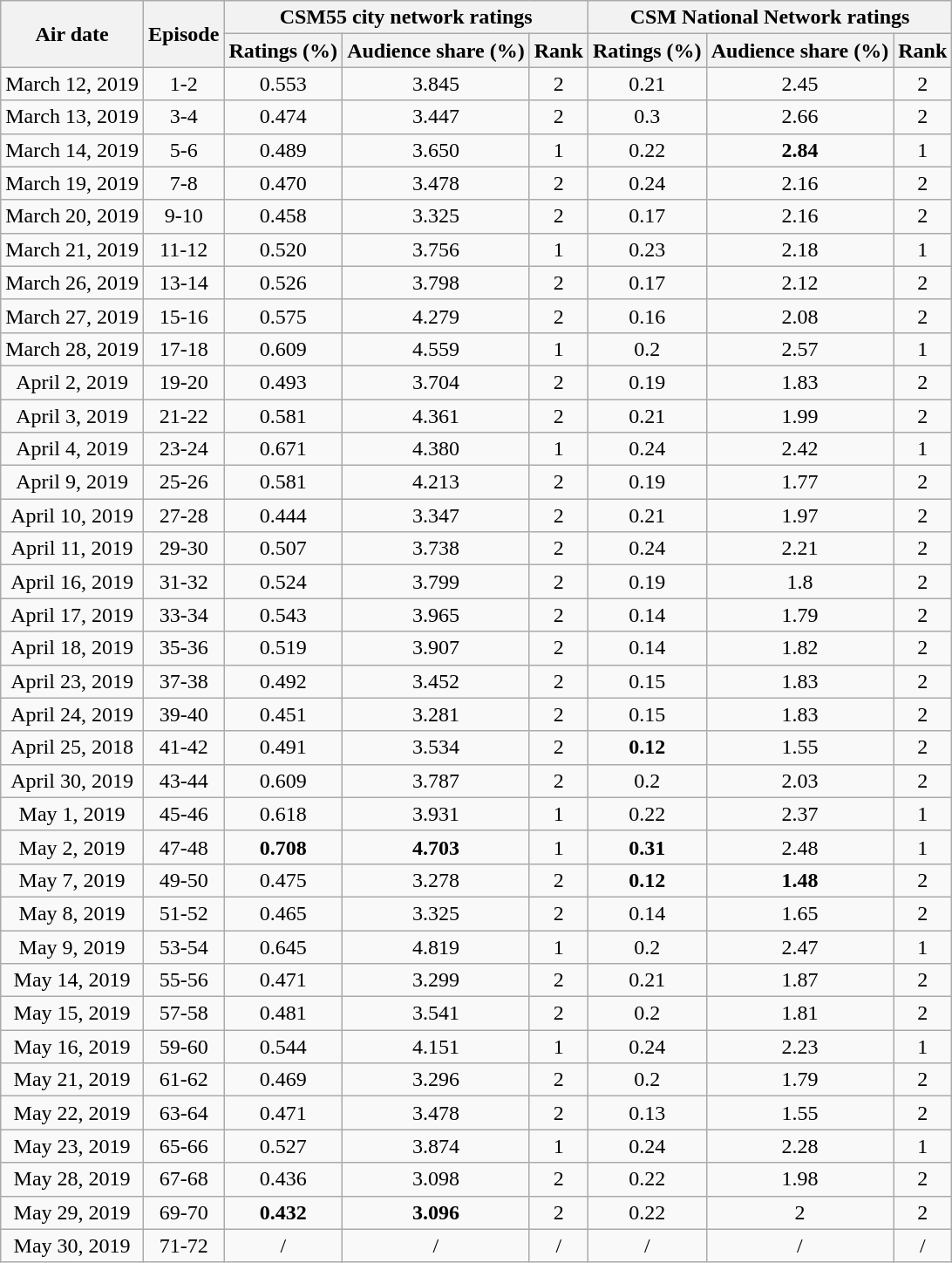<table class="wikitable sortable mw-collapsible mw-collapsed jquery-tablesorter" style="text-align:center">
<tr>
<th rowspan="2">Air date</th>
<th rowspan="2">Episode</th>
<th colspan="3">CSM55 city network ratings</th>
<th colspan="3">CSM National Network ratings</th>
</tr>
<tr>
<th>Ratings (%)</th>
<th>Audience share (%)</th>
<th>Rank</th>
<th>Ratings (%)</th>
<th>Audience share (%)</th>
<th>Rank</th>
</tr>
<tr>
<td>March 12, 2019</td>
<td>1-2</td>
<td>0.553</td>
<td>3.845</td>
<td>2</td>
<td>0.21</td>
<td>2.45</td>
<td>2</td>
</tr>
<tr>
<td>March 13, 2019</td>
<td>3-4</td>
<td>0.474</td>
<td>3.447</td>
<td>2</td>
<td>0.3</td>
<td>2.66</td>
<td>2</td>
</tr>
<tr>
<td>March 14, 2019</td>
<td>5-6</td>
<td>0.489</td>
<td>3.650</td>
<td>1</td>
<td>0.22</td>
<td><strong><span>2.84</span></strong></td>
<td>1</td>
</tr>
<tr>
<td>March 19, 2019</td>
<td>7-8</td>
<td>0.470</td>
<td>3.478</td>
<td>2</td>
<td>0.24</td>
<td>2.16</td>
<td>2</td>
</tr>
<tr>
<td>March 20, 2019</td>
<td>9-10</td>
<td>0.458</td>
<td>3.325</td>
<td>2</td>
<td>0.17</td>
<td>2.16</td>
<td>2</td>
</tr>
<tr>
<td>March 21, 2019</td>
<td>11-12</td>
<td>0.520</td>
<td>3.756</td>
<td>1</td>
<td>0.23</td>
<td>2.18</td>
<td>1</td>
</tr>
<tr>
<td>March 26, 2019</td>
<td>13-14</td>
<td>0.526</td>
<td>3.798</td>
<td>2</td>
<td>0.17</td>
<td>2.12</td>
<td>2</td>
</tr>
<tr>
<td>March 27, 2019</td>
<td>15-16</td>
<td>0.575</td>
<td>4.279</td>
<td>2</td>
<td>0.16</td>
<td>2.08</td>
<td>2</td>
</tr>
<tr>
<td>March 28, 2019</td>
<td>17-18</td>
<td>0.609</td>
<td>4.559</td>
<td>1</td>
<td>0.2</td>
<td>2.57</td>
<td>1</td>
</tr>
<tr>
<td>April 2, 2019</td>
<td>19-20</td>
<td>0.493</td>
<td>3.704</td>
<td>2</td>
<td>0.19</td>
<td>1.83</td>
<td>2</td>
</tr>
<tr>
<td>April 3, 2019</td>
<td>21-22</td>
<td>0.581</td>
<td>4.361</td>
<td>2</td>
<td>0.21</td>
<td>1.99</td>
<td>2</td>
</tr>
<tr>
<td>April 4, 2019</td>
<td>23-24</td>
<td>0.671</td>
<td>4.380</td>
<td>1</td>
<td>0.24</td>
<td>2.42</td>
<td>1</td>
</tr>
<tr>
<td>April 9, 2019</td>
<td>25-26</td>
<td>0.581</td>
<td>4.213</td>
<td>2</td>
<td>0.19</td>
<td>1.77</td>
<td>2</td>
</tr>
<tr>
<td>April 10, 2019</td>
<td>27-28</td>
<td>0.444</td>
<td>3.347</td>
<td>2</td>
<td>0.21</td>
<td>1.97</td>
<td>2</td>
</tr>
<tr>
<td>April 11, 2019</td>
<td>29-30</td>
<td>0.507</td>
<td>3.738</td>
<td>2</td>
<td>0.24</td>
<td>2.21</td>
<td>2</td>
</tr>
<tr>
<td>April 16, 2019</td>
<td>31-32</td>
<td>0.524</td>
<td>3.799</td>
<td>2</td>
<td>0.19</td>
<td>1.8</td>
<td>2</td>
</tr>
<tr>
<td>April 17, 2019</td>
<td>33-34</td>
<td>0.543</td>
<td>3.965</td>
<td>2</td>
<td>0.14</td>
<td>1.79</td>
<td>2</td>
</tr>
<tr>
<td>April 18, 2019</td>
<td>35-36</td>
<td>0.519</td>
<td>3.907</td>
<td>2</td>
<td>0.14</td>
<td>1.82</td>
<td>2</td>
</tr>
<tr>
<td>April 23, 2019</td>
<td>37-38</td>
<td>0.492</td>
<td>3.452</td>
<td>2</td>
<td>0.15</td>
<td>1.83</td>
<td>2</td>
</tr>
<tr>
<td>April 24, 2019</td>
<td>39-40</td>
<td>0.451</td>
<td>3.281</td>
<td>2</td>
<td>0.15</td>
<td>1.83</td>
<td>2</td>
</tr>
<tr>
<td>April 25, 2018</td>
<td>41-42</td>
<td>0.491</td>
<td>3.534</td>
<td>2</td>
<td><strong><span>0.12</span></strong></td>
<td>1.55</td>
<td>2</td>
</tr>
<tr>
<td>April 30, 2019</td>
<td>43-44</td>
<td>0.609</td>
<td>3.787</td>
<td>2</td>
<td>0.2</td>
<td>2.03</td>
<td>2</td>
</tr>
<tr>
<td>May 1, 2019</td>
<td>45-46</td>
<td>0.618</td>
<td>3.931</td>
<td>1</td>
<td>0.22</td>
<td>2.37</td>
<td>1</td>
</tr>
<tr>
<td>May 2, 2019</td>
<td>47-48</td>
<td><strong><span>0.708</span></strong></td>
<td><strong><span>4.703</span></strong></td>
<td>1</td>
<td><strong><span>0.31</span></strong></td>
<td>2.48</td>
<td>1</td>
</tr>
<tr>
<td>May 7, 2019</td>
<td>49-50</td>
<td>0.475</td>
<td>3.278</td>
<td>2</td>
<td><strong><span>0.12</span></strong></td>
<td><strong><span>1.48</span></strong></td>
<td>2</td>
</tr>
<tr>
<td>May 8, 2019</td>
<td>51-52</td>
<td>0.465</td>
<td>3.325</td>
<td>2</td>
<td>0.14</td>
<td>1.65</td>
<td>2</td>
</tr>
<tr>
<td>May 9, 2019</td>
<td>53-54</td>
<td>0.645</td>
<td>4.819</td>
<td>1</td>
<td>0.2</td>
<td>2.47</td>
<td>1</td>
</tr>
<tr>
<td>May 14, 2019</td>
<td>55-56</td>
<td>0.471</td>
<td>3.299</td>
<td>2</td>
<td>0.21</td>
<td>1.87</td>
<td>2</td>
</tr>
<tr>
<td>May 15, 2019</td>
<td>57-58</td>
<td>0.481</td>
<td>3.541</td>
<td>2</td>
<td>0.2</td>
<td>1.81</td>
<td>2</td>
</tr>
<tr>
<td>May 16, 2019</td>
<td>59-60</td>
<td>0.544</td>
<td>4.151</td>
<td>1</td>
<td>0.24</td>
<td>2.23</td>
<td>1</td>
</tr>
<tr>
<td>May 21, 2019</td>
<td>61-62</td>
<td>0.469</td>
<td>3.296</td>
<td>2</td>
<td>0.2</td>
<td>1.79</td>
<td>2</td>
</tr>
<tr>
<td>May 22, 2019</td>
<td>63-64</td>
<td>0.471</td>
<td>3.478</td>
<td>2</td>
<td>0.13</td>
<td>1.55</td>
<td>2</td>
</tr>
<tr>
<td>May 23, 2019</td>
<td>65-66</td>
<td>0.527</td>
<td>3.874</td>
<td>1</td>
<td>0.24</td>
<td>2.28</td>
<td>1</td>
</tr>
<tr>
<td>May 28, 2019</td>
<td>67-68</td>
<td>0.436</td>
<td>3.098</td>
<td>2</td>
<td>0.22</td>
<td>1.98</td>
<td>2</td>
</tr>
<tr>
<td>May 29, 2019</td>
<td>69-70</td>
<td><strong><span>0.432</span></strong></td>
<td><strong><span>3.096</span></strong></td>
<td>2</td>
<td>0.22</td>
<td>2</td>
<td>2</td>
</tr>
<tr>
<td>May 30, 2019</td>
<td>71-72</td>
<td>/</td>
<td>/</td>
<td>/</td>
<td>/</td>
<td>/</td>
<td>/</td>
</tr>
</table>
